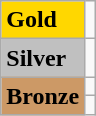<table class="wikitable">
<tr>
<td bgcolor="gold"><strong>Gold</strong></td>
<td></td>
</tr>
<tr>
<td bgcolor="silver"><strong>Silver</strong></td>
<td></td>
</tr>
<tr>
<td rowspan="2" bgcolor="#cc9966"><strong>Bronze</strong></td>
<td></td>
</tr>
<tr>
<td></td>
</tr>
</table>
